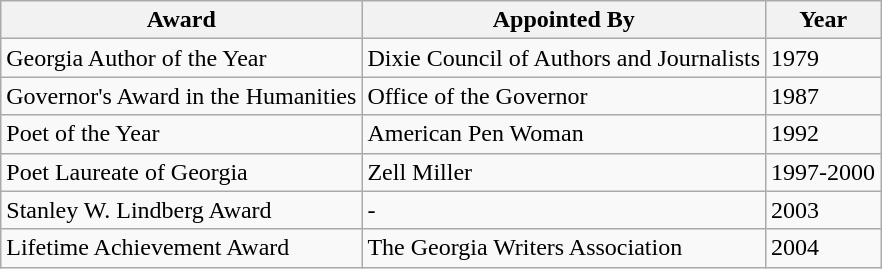<table class="wikitable">
<tr>
<th>Award</th>
<th>Appointed By</th>
<th>Year</th>
</tr>
<tr>
<td>Georgia Author of the Year</td>
<td>Dixie Council of Authors and Journalists</td>
<td>1979</td>
</tr>
<tr>
<td>Governor's Award in the Humanities</td>
<td>Office of the Governor</td>
<td>1987</td>
</tr>
<tr>
<td>Poet of the Year</td>
<td>American Pen Woman</td>
<td>1992</td>
</tr>
<tr>
<td>Poet Laureate of Georgia</td>
<td>Zell Miller</td>
<td>1997-2000</td>
</tr>
<tr>
<td>Stanley W. Lindberg Award</td>
<td>-</td>
<td>2003</td>
</tr>
<tr>
<td>Lifetime Achievement Award</td>
<td>The Georgia Writers Association</td>
<td>2004</td>
</tr>
</table>
